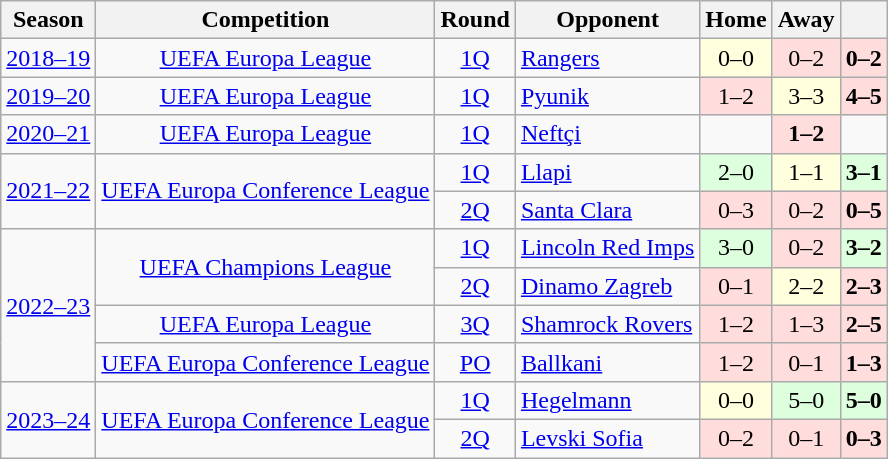<table class="wikitable" style="text-align:center">
<tr>
<th>Season</th>
<th>Competition</th>
<th>Round</th>
<th>Opponent</th>
<th>Home</th>
<th>Away</th>
<th></th>
</tr>
<tr>
<td><a href='#'>2018–19</a></td>
<td><a href='#'>UEFA Europa League</a></td>
<td><a href='#'>1Q</a></td>
<td align="left"> <a href='#'>Rangers</a></td>
<td style="text-align:center;" bgcolor="#ffffdd">0–0</td>
<td style="text-align:center;" bgcolor="#fdd">0–2</td>
<td style="background:#fdd;"><strong>0–2</strong></td>
</tr>
<tr>
<td><a href='#'>2019–20</a></td>
<td><a href='#'>UEFA Europa League</a></td>
<td><a href='#'>1Q</a></td>
<td align="left"> <a href='#'>Pyunik</a></td>
<td style="text-align:center;" bgcolor="#fdd">1–2</td>
<td style="text-align:center;" bgcolor="#ffffdd">3–3</td>
<td style="background:#fdd;"><strong>4–5</strong></td>
</tr>
<tr>
<td><a href='#'>2020–21</a></td>
<td><a href='#'>UEFA Europa League</a></td>
<td><a href='#'>1Q</a></td>
<td align="left"> <a href='#'>Neftçi</a></td>
<td></td>
<td style="background:#fdd;"><strong>1–2</strong></td>
<td></td>
</tr>
<tr>
<td rowspan=2><a href='#'>2021–22</a></td>
<td rowspan=2><a href='#'>UEFA Europa Conference League</a></td>
<td><a href='#'>1Q</a></td>
<td align="left"> <a href='#'>Llapi</a></td>
<td style="text-align:center;"bgcolor="#ddffdd">2–0</td>
<td style="text-align:center;"bgcolor="#ffffdd">1–1</td>
<td style="background:#ddffdd;"><strong>3–1</strong></td>
</tr>
<tr>
<td><a href='#'>2Q</a></td>
<td align="left"> <a href='#'>Santa Clara</a></td>
<td style="text-align:center;" bgcolor="#fdd">0–3</td>
<td style="text-align:center;" bgcolor="#fdd">0–2</td>
<td style="background:#fdd;"><strong>0–5</strong></td>
</tr>
<tr>
<td rowspan=4><a href='#'>2022–23</a></td>
<td rowspan=2><a href='#'>UEFA Champions League</a></td>
<td><a href='#'>1Q</a></td>
<td align="left"> <a href='#'>Lincoln Red Imps</a></td>
<td style="text-align:center;" bgcolor="#ddffdd">3–0</td>
<td style="text-align:center;" bgcolor="#fdd">0–2</td>
<td style="background:#ddffdd;"><strong>3–2</strong></td>
</tr>
<tr>
<td><a href='#'>2Q</a></td>
<td align="left"> <a href='#'>Dinamo Zagreb</a></td>
<td style="text-align:center;" bgcolor="#fdd">0–1</td>
<td style="text-align:center;" bgcolor="#ffffdd">2–2</td>
<td style="background:#fdd;"><strong>2–3</strong></td>
</tr>
<tr>
<td><a href='#'>UEFA Europa League</a></td>
<td><a href='#'>3Q</a></td>
<td align="left"> <a href='#'>Shamrock Rovers</a></td>
<td style="text-align:center;" bgcolor="#fdd">1–2</td>
<td style="text-align:center;" bgcolor="#fdd">1–3</td>
<td style="background:#fdd;"><strong>2–5</strong></td>
</tr>
<tr>
<td><a href='#'>UEFA Europa Conference League</a></td>
<td><a href='#'>PO</a></td>
<td align="left"> <a href='#'>Ballkani</a></td>
<td style="text-align:center;" bgcolor="#fdd">1–2</td>
<td style="text-align:center;" bgcolor="#fdd">0–1</td>
<td style="background:#fdd;"><strong>1–3</strong></td>
</tr>
<tr>
<td rowspan=2><a href='#'>2023–24</a></td>
<td rowspan=2><a href='#'>UEFA Europa Conference League</a></td>
<td><a href='#'>1Q</a></td>
<td align="left"> <a href='#'>Hegelmann</a></td>
<td style="text-align:center;" bgcolor="#ffffdd">0–0</td>
<td style="text-align:center;" bgcolor="#ddffdd">5–0</td>
<td style="background:#ddffdd;"><strong>5–0</strong></td>
</tr>
<tr>
<td><a href='#'>2Q</a></td>
<td align="left"> <a href='#'>Levski Sofia</a></td>
<td style="text-align:center;" bgcolor="#fdd">0–2</td>
<td style="text-align:center;" bgcolor="#fdd">0–1</td>
<td style="background:#fdd;"><strong>0–3</strong></td>
</tr>
</table>
